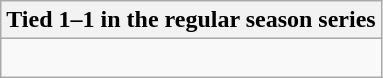<table class="wikitable collapsible collapsed">
<tr>
<th>Tied 1–1 in the regular season series</th>
</tr>
<tr>
<td><br>
</td>
</tr>
</table>
